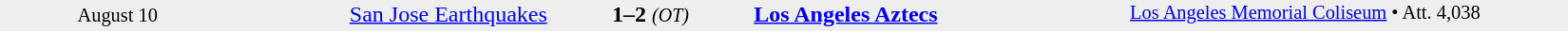<table style="width:87%; background:#eee;" cellspacing="0">
<tr>
<td rowspan="3" style="text-align:center; font-size:85%; width:15%;">August 10</td>
<td style="width:20%; text-align:right;"><a href='#'>San Jose Earthquakes</a></td>
<td style="text-align:center; width:13%;"><strong>1–2</strong> <small><em>(OT)</em></small></td>
<td width=24%><strong><a href='#'>Los Angeles Aztecs</a></strong></td>
<td rowspan="3" style="font-size:85%; vertical-align:top;"><a href='#'>Los Angeles Memorial Coliseum</a> • Att. 4,038</td>
</tr>
<tr style=font-size:85%>
<td align=right valign=top></td>
<td valign=top></td>
<td align=left valign=top></td>
</tr>
</table>
